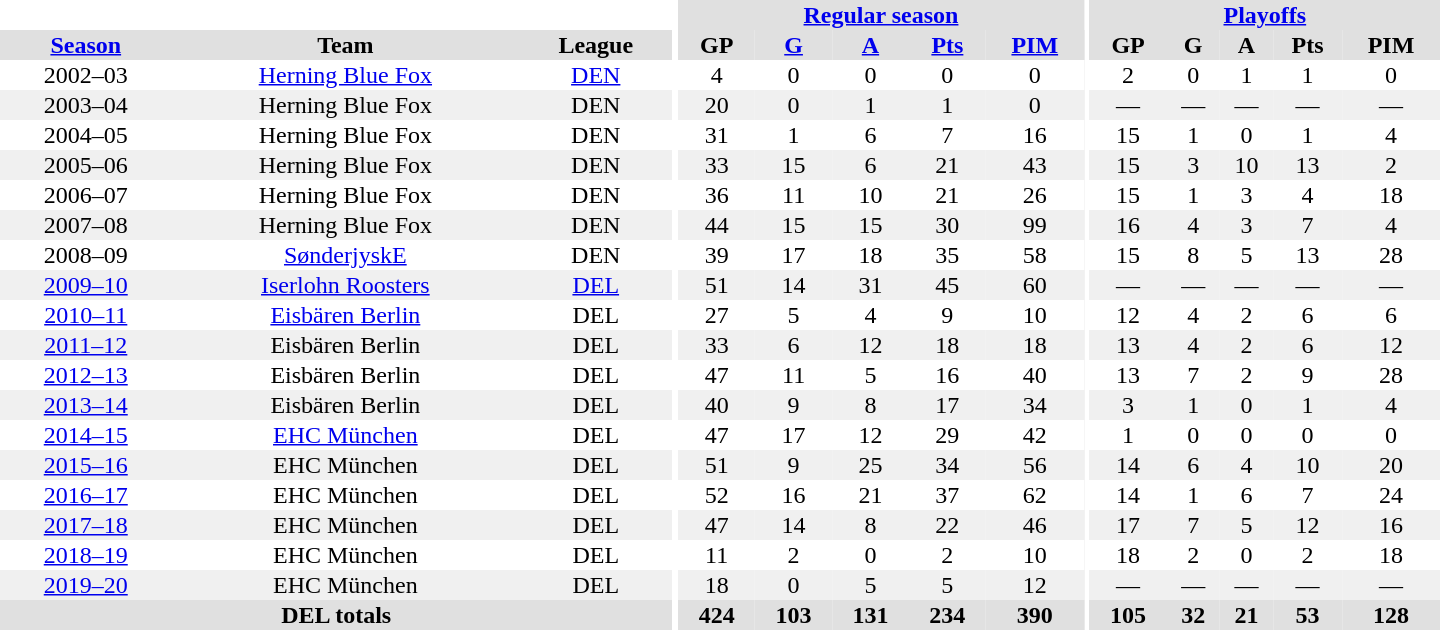<table border="0" cellpadding="1" cellspacing="0" style="text-align:center; width:60em">
<tr bgcolor="#e0e0e0">
<th colspan="3" bgcolor="#ffffff"></th>
<th rowspan="99" bgcolor="#ffffff"></th>
<th colspan="5"><a href='#'>Regular season</a></th>
<th rowspan="99" bgcolor="#ffffff"></th>
<th colspan="5"><a href='#'>Playoffs</a></th>
</tr>
<tr bgcolor="#e0e0e0">
<th><a href='#'>Season</a></th>
<th>Team</th>
<th>League</th>
<th>GP</th>
<th><a href='#'>G</a></th>
<th><a href='#'>A</a></th>
<th><a href='#'>Pts</a></th>
<th><a href='#'>PIM</a></th>
<th>GP</th>
<th>G</th>
<th>A</th>
<th>Pts</th>
<th>PIM</th>
</tr>
<tr ALIGN="center">
<td>2002–03</td>
<td><a href='#'>Herning Blue Fox</a></td>
<td><a href='#'>DEN</a></td>
<td>4</td>
<td>0</td>
<td>0</td>
<td>0</td>
<td>0</td>
<td>2</td>
<td>0</td>
<td>1</td>
<td>1</td>
<td>0</td>
</tr>
<tr ALIGN="center" bgcolor="#f0f0f0">
<td>2003–04</td>
<td>Herning Blue Fox</td>
<td>DEN</td>
<td>20</td>
<td>0</td>
<td>1</td>
<td>1</td>
<td>0</td>
<td>—</td>
<td>—</td>
<td>—</td>
<td>—</td>
<td>—</td>
</tr>
<tr ALIGN="center">
<td>2004–05</td>
<td>Herning Blue Fox</td>
<td>DEN</td>
<td>31</td>
<td>1</td>
<td>6</td>
<td>7</td>
<td>16</td>
<td>15</td>
<td>1</td>
<td>0</td>
<td>1</td>
<td>4</td>
</tr>
<tr ALIGN="center" bgcolor="#f0f0f0">
<td>2005–06</td>
<td>Herning Blue Fox</td>
<td>DEN</td>
<td>33</td>
<td>15</td>
<td>6</td>
<td>21</td>
<td>43</td>
<td>15</td>
<td>3</td>
<td>10</td>
<td>13</td>
<td>2</td>
</tr>
<tr ALIGN="center">
<td>2006–07</td>
<td>Herning Blue Fox</td>
<td>DEN</td>
<td>36</td>
<td>11</td>
<td>10</td>
<td>21</td>
<td>26</td>
<td>15</td>
<td>1</td>
<td>3</td>
<td>4</td>
<td>18</td>
</tr>
<tr ALIGN="center" bgcolor="#f0f0f0">
<td>2007–08</td>
<td>Herning Blue Fox</td>
<td>DEN</td>
<td>44</td>
<td>15</td>
<td>15</td>
<td>30</td>
<td>99</td>
<td>16</td>
<td>4</td>
<td>3</td>
<td>7</td>
<td>4</td>
</tr>
<tr ALIGN="center">
<td>2008–09</td>
<td><a href='#'>SønderjyskE</a></td>
<td>DEN</td>
<td>39</td>
<td>17</td>
<td>18</td>
<td>35</td>
<td>58</td>
<td>15</td>
<td>8</td>
<td>5</td>
<td>13</td>
<td>28</td>
</tr>
<tr ALIGN="center" bgcolor="#f0f0f0">
<td><a href='#'>2009–10</a></td>
<td><a href='#'>Iserlohn Roosters</a></td>
<td><a href='#'>DEL</a></td>
<td>51</td>
<td>14</td>
<td>31</td>
<td>45</td>
<td>60</td>
<td>—</td>
<td>—</td>
<td>—</td>
<td>—</td>
<td>—</td>
</tr>
<tr ALIGN="center">
<td><a href='#'>2010–11</a></td>
<td><a href='#'>Eisbären Berlin</a></td>
<td>DEL</td>
<td>27</td>
<td>5</td>
<td>4</td>
<td>9</td>
<td>10</td>
<td>12</td>
<td>4</td>
<td>2</td>
<td>6</td>
<td>6</td>
</tr>
<tr ALIGN="center" bgcolor="#f0f0f0">
<td><a href='#'>2011–12</a></td>
<td>Eisbären Berlin</td>
<td>DEL</td>
<td>33</td>
<td>6</td>
<td>12</td>
<td>18</td>
<td>18</td>
<td>13</td>
<td>4</td>
<td>2</td>
<td>6</td>
<td>12</td>
</tr>
<tr ALIGN="center">
<td><a href='#'>2012–13</a></td>
<td>Eisbären Berlin</td>
<td>DEL</td>
<td>47</td>
<td>11</td>
<td>5</td>
<td>16</td>
<td>40</td>
<td>13</td>
<td>7</td>
<td>2</td>
<td>9</td>
<td>28</td>
</tr>
<tr ALIGN="center" bgcolor="#f0f0f0">
<td><a href='#'>2013–14</a></td>
<td>Eisbären Berlin</td>
<td>DEL</td>
<td>40</td>
<td>9</td>
<td>8</td>
<td>17</td>
<td>34</td>
<td>3</td>
<td>1</td>
<td>0</td>
<td>1</td>
<td>4</td>
</tr>
<tr ALIGN="center">
<td><a href='#'>2014–15</a></td>
<td><a href='#'>EHC München</a></td>
<td>DEL</td>
<td>47</td>
<td>17</td>
<td>12</td>
<td>29</td>
<td>42</td>
<td>1</td>
<td>0</td>
<td>0</td>
<td>0</td>
<td>0</td>
</tr>
<tr ALIGN="center"  bgcolor="#f0f0f0">
<td><a href='#'>2015–16</a></td>
<td>EHC München</td>
<td>DEL</td>
<td>51</td>
<td>9</td>
<td>25</td>
<td>34</td>
<td>56</td>
<td>14</td>
<td>6</td>
<td>4</td>
<td>10</td>
<td>20</td>
</tr>
<tr ALIGN="center">
<td><a href='#'>2016–17</a></td>
<td>EHC München</td>
<td>DEL</td>
<td>52</td>
<td>16</td>
<td>21</td>
<td>37</td>
<td>62</td>
<td>14</td>
<td>1</td>
<td>6</td>
<td>7</td>
<td>24</td>
</tr>
<tr ALIGN="center"  bgcolor="#f0f0f0">
<td><a href='#'>2017–18</a></td>
<td>EHC München</td>
<td>DEL</td>
<td>47</td>
<td>14</td>
<td>8</td>
<td>22</td>
<td>46</td>
<td>17</td>
<td>7</td>
<td>5</td>
<td>12</td>
<td>16</td>
</tr>
<tr ALIGN="center">
<td><a href='#'>2018–19</a></td>
<td>EHC München</td>
<td>DEL</td>
<td>11</td>
<td>2</td>
<td>0</td>
<td>2</td>
<td>10</td>
<td>18</td>
<td>2</td>
<td>0</td>
<td>2</td>
<td>18</td>
</tr>
<tr ALIGN="center"  bgcolor="#f0f0f0">
<td><a href='#'>2019–20</a></td>
<td>EHC München</td>
<td>DEL</td>
<td>18</td>
<td>0</td>
<td>5</td>
<td>5</td>
<td>12</td>
<td>—</td>
<td>—</td>
<td>—</td>
<td>—</td>
<td>—</td>
</tr>
<tr bgcolor="#e0e0e0">
<th colspan="3">DEL totals</th>
<th>424</th>
<th>103</th>
<th>131</th>
<th>234</th>
<th>390</th>
<th>105</th>
<th>32</th>
<th>21</th>
<th>53</th>
<th>128</th>
</tr>
</table>
